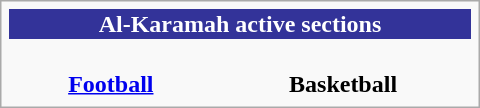<table class="infobox" style="width: 20em; font-size: 95%em;">
<tr style="color:white; background:#333399; text-align:center;">
<th colspan="3">Al-Karamah active sections</th>
</tr>
<tr style="text-align: center">
<td><br><strong><a href='#'>Football</a></strong></td>
<td><br><strong>Basketball</strong></td>
</tr>
</table>
